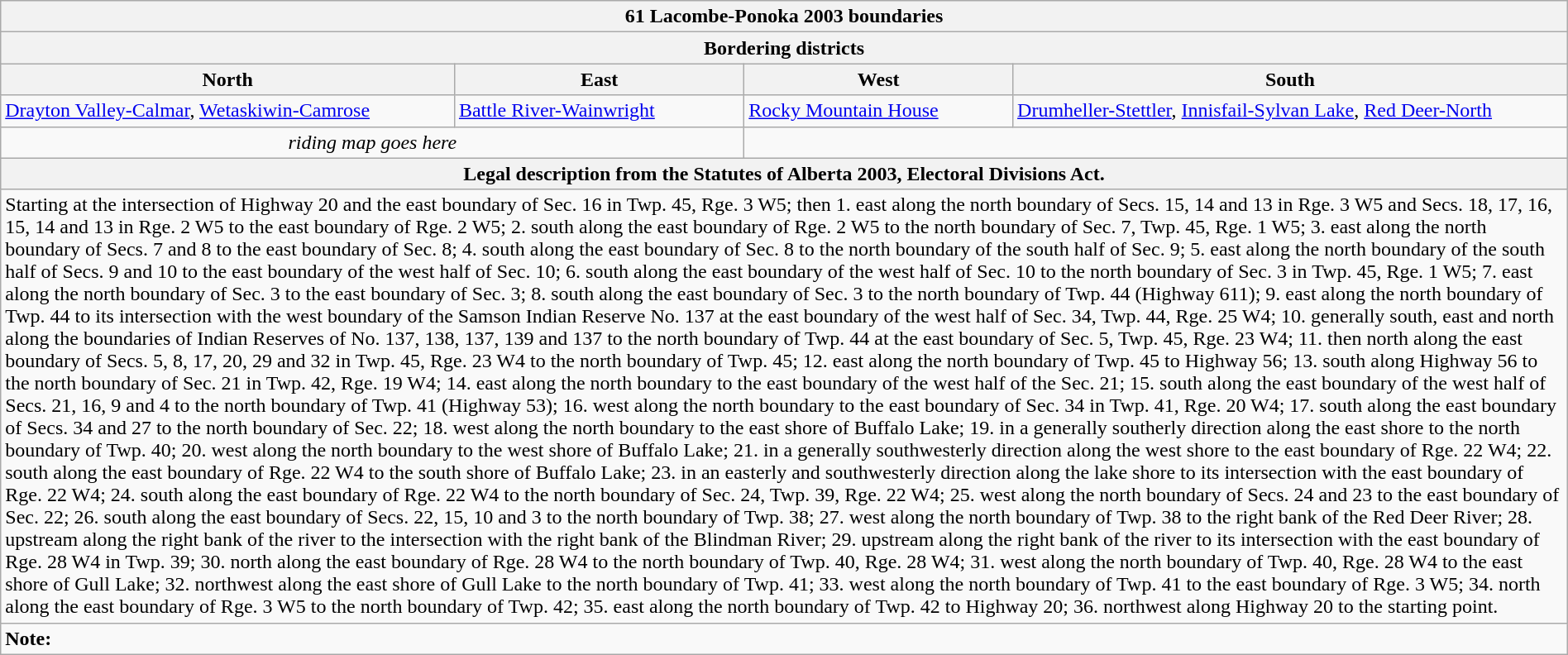<table class="wikitable collapsible collapsed" style="width:100%;">
<tr>
<th colspan=4>61 Lacombe-Ponoka 2003 boundaries</th>
</tr>
<tr>
<th colspan=4>Bordering districts</th>
</tr>
<tr>
<th>North</th>
<th>East</th>
<th>West</th>
<th>South</th>
</tr>
<tr>
<td><a href='#'>Drayton Valley-Calmar</a>, <a href='#'>Wetaskiwin-Camrose</a></td>
<td><a href='#'>Battle River-Wainwright</a></td>
<td><a href='#'>Rocky Mountain House</a></td>
<td><a href='#'>Drumheller-Stettler</a>, <a href='#'>Innisfail-Sylvan Lake</a>, <a href='#'>Red Deer-North</a></td>
</tr>
<tr>
<td colspan=2 align=center><em>riding map goes here</em></td>
<td colspan=2 align=center></td>
</tr>
<tr>
<th colspan=4>Legal description from the Statutes of Alberta 2003, Electoral Divisions Act.</th>
</tr>
<tr>
<td colspan=4>Starting at the intersection of Highway 20 and the east boundary of Sec. 16 in Twp. 45, Rge. 3 W5; then 1. east along the north boundary of Secs. 15, 14 and 13 in Rge. 3 W5 and Secs. 18, 17, 16, 15, 14 and 13 in Rge. 2 W5 to the east boundary of Rge. 2 W5; 2. south along the east boundary of Rge. 2 W5 to the north boundary of Sec. 7, Twp. 45, Rge. 1 W5; 3. east along the north boundary of Secs. 7 and 8 to the east boundary of Sec. 8; 4. south along the east boundary of Sec. 8 to the north boundary of the south half of Sec. 9; 5. east along the north boundary of the south half of Secs. 9 and 10 to the east boundary of the west half of Sec. 10; 6. south along the east boundary of the west half of Sec. 10 to the north boundary of Sec. 3 in Twp. 45, Rge. 1 W5; 7. east along the north boundary of Sec. 3 to the east boundary of Sec. 3; 8. south along the east boundary of Sec. 3 to the north boundary of Twp. 44 (Highway 611); 9. east along the north boundary of Twp. 44 to its intersection with the west boundary of the Samson Indian Reserve No. 137 at the east boundary of the west half of Sec. 34, Twp. 44, Rge. 25 W4; 10. generally south, east and north along the boundaries of Indian Reserves of No. 137, 138, 137, 139 and 137 to the north boundary of Twp. 44 at the east boundary of Sec. 5, Twp. 45, Rge. 23 W4; 11. then north along the east boundary of Secs. 5, 8, 17, 20, 29 and 32 in Twp. 45, Rge. 23 W4 to the north boundary of Twp. 45; 12. east along the north boundary of Twp. 45 to Highway 56; 13. south along Highway 56 to the north boundary of Sec. 21 in Twp. 42, Rge. 19 W4; 14. east along the north boundary to the east boundary of the west half of the Sec. 21; 15. south along the east boundary of the west half of Secs. 21, 16, 9 and 4 to the north boundary of Twp. 41 (Highway 53); 16. west along the north boundary to the east boundary of Sec. 34 in Twp. 41, Rge. 20 W4; 17. south along the east boundary of Secs. 34 and 27 to the north boundary of Sec. 22; 18. west along the north boundary to the east shore of Buffalo Lake; 19. in a generally southerly direction along the east shore to the north boundary of Twp. 40; 20. west along the north boundary to the west shore of Buffalo Lake; 21. in a generally southwesterly direction along the west shore to the east boundary of Rge. 22 W4; 22. south along the east boundary of Rge. 22 W4 to the south shore of Buffalo Lake; 23. in an easterly and southwesterly direction along the lake shore to its intersection with the east boundary of Rge. 22 W4; 24. south along the east boundary of Rge. 22 W4 to the north boundary of Sec. 24, Twp. 39, Rge. 22 W4; 25. west along the north boundary of Secs. 24 and 23 to the east boundary of Sec. 22; 26. south along the east boundary of Secs. 22, 15, 10 and 3 to the north boundary of Twp. 38; 27. west along the north boundary of Twp. 38 to the right bank of the Red Deer River; 28. upstream along the right bank of the river to the intersection with the right bank of the Blindman River; 29. upstream along the right bank of the river to its intersection with the east boundary of Rge. 28 W4 in Twp. 39; 30. north along the east boundary of Rge. 28 W4 to the north boundary of Twp. 40, Rge. 28 W4; 31. west along the north boundary of Twp. 40, Rge. 28 W4 to the east shore of Gull Lake; 32. northwest along the east shore of Gull Lake to the north boundary of Twp. 41; 33. west along the north boundary of Twp. 41 to the east boundary of Rge. 3 W5; 34. north along the east boundary of Rge. 3 W5 to the north boundary of Twp. 42; 35. east along the north boundary of Twp. 42 to Highway 20; 36. northwest along Highway 20 to the starting point.</td>
</tr>
<tr>
<td colspan=4><strong>Note:</strong></td>
</tr>
</table>
